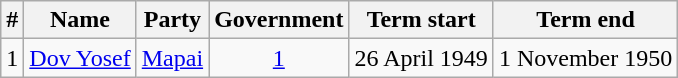<table class=wikitable style=text-align:center>
<tr>
<th>#</th>
<th>Name</th>
<th>Party</th>
<th>Government</th>
<th>Term start</th>
<th>Term end</th>
</tr>
<tr>
<td>1</td>
<td align=left><a href='#'>Dov Yosef</a></td>
<td align=left><a href='#'>Mapai</a></td>
<td><a href='#'>1</a></td>
<td>26 April 1949</td>
<td>1 November 1950</td>
</tr>
</table>
